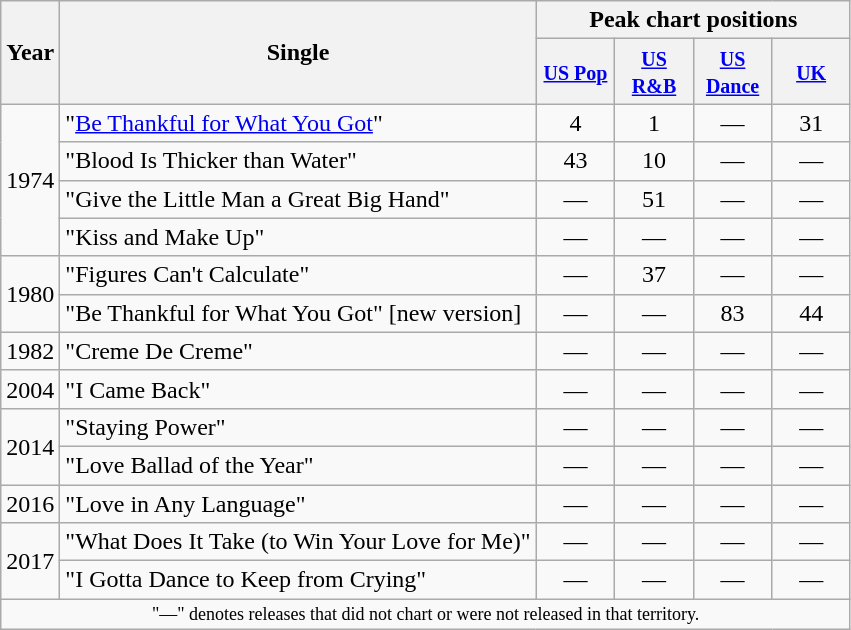<table class="wikitable">
<tr>
<th scope="col" rowspan="2">Year</th>
<th scope="col" rowspan="2">Single</th>
<th scope="col" colspan="4">Peak chart positions</th>
</tr>
<tr>
<th style="width:45px;"><small><a href='#'>US Pop</a></small><br></th>
<th style="width:45px;"><small><a href='#'>US R&B</a></small><br></th>
<th style="width:45px;"><small><a href='#'>US Dance</a></small><br></th>
<th style="width:45px;"><small><a href='#'>UK</a></small><br></th>
</tr>
<tr>
<td rowspan="4">1974</td>
<td>"<a href='#'>Be Thankful for What You Got</a>"</td>
<td align=center>4</td>
<td align=center>1</td>
<td align=center>—</td>
<td align=center>31</td>
</tr>
<tr>
<td>"Blood Is Thicker than Water"</td>
<td align=center>43</td>
<td align=center>10</td>
<td align=center>―</td>
<td align=center>―</td>
</tr>
<tr>
<td>"Give the Little Man a Great Big Hand"</td>
<td align=center>―</td>
<td align=center>51</td>
<td align=center>―</td>
<td align=center>―</td>
</tr>
<tr>
<td>"Kiss and Make Up"</td>
<td align=center>―</td>
<td align=center>―</td>
<td align=center>―</td>
<td align=center>―</td>
</tr>
<tr>
<td rowspan="2">1980</td>
<td>"Figures Can't Calculate"</td>
<td align=center>―</td>
<td align=center>37</td>
<td align=center>―</td>
<td align=center>―</td>
</tr>
<tr>
<td>"Be Thankful for What You Got" [new version]</td>
<td align=center>―</td>
<td align=center>―</td>
<td align=center>83</td>
<td align=center>44</td>
</tr>
<tr>
<td rowspan="1">1982</td>
<td>"Creme De Creme"</td>
<td align=center>—</td>
<td align=center>—</td>
<td align=center>―</td>
<td align=center>―</td>
</tr>
<tr>
<td rowspan="1">2004</td>
<td>"I Came Back"</td>
<td align=center>—</td>
<td align=center>—</td>
<td align=center>―</td>
<td align=center>―</td>
</tr>
<tr>
<td rowspan="2">2014</td>
<td>"Staying Power"</td>
<td align=center>—</td>
<td align=center>—</td>
<td align=center>―</td>
<td align=center>―</td>
</tr>
<tr>
<td>"Love Ballad of the Year"</td>
<td align=center>—</td>
<td align=center>—</td>
<td align=center>―</td>
<td align=center>―</td>
</tr>
<tr>
<td rowspan="1">2016</td>
<td>"Love in Any Language"</td>
<td align=center>—</td>
<td align=center>—</td>
<td align=center>―</td>
<td align=center>―</td>
</tr>
<tr>
<td rowspan="2">2017</td>
<td>"What Does It Take (to Win Your Love for Me)"</td>
<td align=center>—</td>
<td align=center>—</td>
<td align=center>―</td>
<td align=center>―</td>
</tr>
<tr>
<td>"I Gotta Dance to Keep from Crying"</td>
<td align=center>—</td>
<td align=center>—</td>
<td align=center>―</td>
<td align=center>―</td>
</tr>
<tr>
<td colspan="6" style="text-align:center; font-size:9pt;">"—" denotes releases that did not chart or were not released in that territory.</td>
</tr>
</table>
